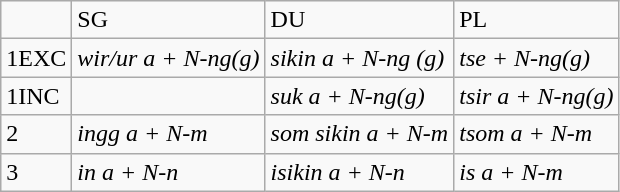<table class="wikitable">
<tr>
<td></td>
<td>SG</td>
<td>DU</td>
<td>PL</td>
</tr>
<tr>
<td>1EXC</td>
<td><em>wir/ur a + N-ng(g)</em></td>
<td><em>sikin a + N-ng (g)</em></td>
<td><em>tse + N-ng(g)</em></td>
</tr>
<tr>
<td>1INC</td>
<td></td>
<td><em>suk a + N-ng(g)</em></td>
<td><em>tsir a + N-ng(g)</em></td>
</tr>
<tr>
<td>2</td>
<td><em>ingg a + N-m</em></td>
<td><em>som sikin a + N-m</em></td>
<td><em>tsom a + N-m</em></td>
</tr>
<tr>
<td>3</td>
<td><em>in a + N-n</em></td>
<td><em>isikin a + N-n</em></td>
<td><em>is a + N-m</em></td>
</tr>
</table>
